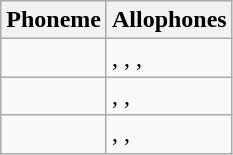<table class="wikitable">
<tr>
<th>Phoneme</th>
<th>Allophones</th>
</tr>
<tr>
<td></td>
<td>, , , </td>
</tr>
<tr>
<td></td>
<td>, , </td>
</tr>
<tr>
<td></td>
<td>, , </td>
</tr>
</table>
